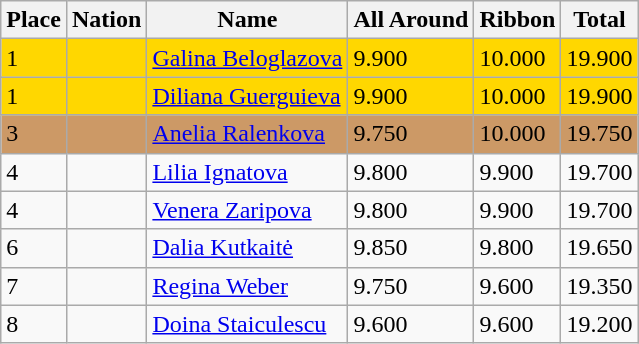<table class="wikitable">
<tr>
<th>Place</th>
<th>Nation</th>
<th>Name</th>
<th>All Around</th>
<th>Ribbon</th>
<th>Total</th>
</tr>
<tr bgcolor=gold>
<td>1</td>
<td></td>
<td><a href='#'>Galina Beloglazova</a></td>
<td>9.900</td>
<td>10.000</td>
<td>19.900</td>
</tr>
<tr bgcolor=gold>
<td>1</td>
<td></td>
<td><a href='#'>Diliana Guerguieva</a></td>
<td>9.900</td>
<td>10.000</td>
<td>19.900</td>
</tr>
<tr bgcolor=cc9966>
<td>3</td>
<td></td>
<td><a href='#'>Anelia Ralenkova</a></td>
<td>9.750</td>
<td>10.000</td>
<td>19.750</td>
</tr>
<tr>
<td>4</td>
<td></td>
<td><a href='#'>Lilia Ignatova</a></td>
<td>9.800</td>
<td>9.900</td>
<td>19.700</td>
</tr>
<tr>
<td>4</td>
<td></td>
<td><a href='#'>Venera Zaripova</a></td>
<td>9.800</td>
<td>9.900</td>
<td>19.700</td>
</tr>
<tr>
<td>6</td>
<td></td>
<td><a href='#'>Dalia Kutkaitė</a></td>
<td>9.850</td>
<td>9.800</td>
<td>19.650</td>
</tr>
<tr>
<td>7</td>
<td></td>
<td><a href='#'>Regina Weber</a></td>
<td>9.750</td>
<td>9.600</td>
<td>19.350</td>
</tr>
<tr>
<td>8</td>
<td></td>
<td><a href='#'>Doina Staiculescu</a></td>
<td>9.600</td>
<td>9.600</td>
<td>19.200</td>
</tr>
</table>
